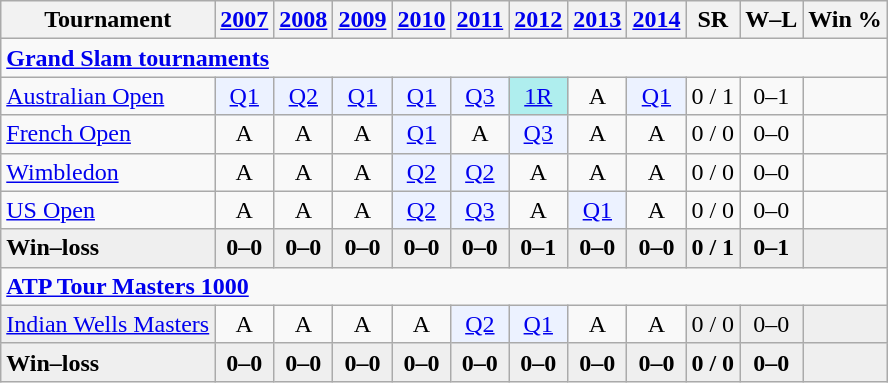<table class=wikitable style=text-align:center>
<tr>
<th>Tournament</th>
<th><a href='#'>2007</a></th>
<th><a href='#'>2008</a></th>
<th><a href='#'>2009</a></th>
<th><a href='#'>2010</a></th>
<th><a href='#'>2011</a></th>
<th><a href='#'>2012</a></th>
<th><a href='#'>2013</a></th>
<th><a href='#'>2014</a></th>
<th>SR</th>
<th>W–L</th>
<th>Win %</th>
</tr>
<tr>
<td colspan=24 style=text-align:left><a href='#'><strong>Grand Slam tournaments</strong></a></td>
</tr>
<tr>
<td align=left><a href='#'>Australian Open</a></td>
<td bgcolor=ecf2ff><a href='#'>Q1</a></td>
<td bgcolor=ecf2ff><a href='#'>Q2</a></td>
<td bgcolor=ecf2ff><a href='#'>Q1</a></td>
<td bgcolor=ecf2ff><a href='#'>Q1</a></td>
<td bgcolor=ecf2ff><a href='#'>Q3</a></td>
<td bgcolor=afeeee><a href='#'>1R</a></td>
<td>A</td>
<td bgcolor=ecf2ff><a href='#'>Q1</a></td>
<td>0 / 1</td>
<td>0–1</td>
<td></td>
</tr>
<tr>
<td align=left><a href='#'>French Open</a></td>
<td>A</td>
<td>A</td>
<td>A</td>
<td bgcolor=ecf2ff><a href='#'>Q1</a></td>
<td>A</td>
<td bgcolor=ecf2ff><a href='#'>Q3</a></td>
<td>A</td>
<td>A</td>
<td>0 / 0</td>
<td>0–0</td>
<td></td>
</tr>
<tr>
<td align=left><a href='#'>Wimbledon</a></td>
<td>A</td>
<td>A</td>
<td>A</td>
<td bgcolor=ecf2ff><a href='#'>Q2</a></td>
<td bgcolor=ecf2ff><a href='#'>Q2</a></td>
<td>A</td>
<td>A</td>
<td>A</td>
<td>0 / 0</td>
<td>0–0</td>
<td></td>
</tr>
<tr>
<td align=left><a href='#'>US Open</a></td>
<td>A</td>
<td>A</td>
<td>A</td>
<td bgcolor=ecf2ff><a href='#'>Q2</a></td>
<td bgcolor=ecf2ff><a href='#'>Q3</a></td>
<td>A</td>
<td bgcolor=ecf2ff><a href='#'>Q1</a></td>
<td>A</td>
<td>0 / 0</td>
<td>0–0</td>
<td></td>
</tr>
<tr style=font-weight:bold;background:#efefef>
<td style=text-align:left>Win–loss</td>
<td>0–0</td>
<td>0–0</td>
<td>0–0</td>
<td>0–0</td>
<td>0–0</td>
<td>0–1</td>
<td>0–0</td>
<td>0–0</td>
<td>0 / 1</td>
<td>0–1</td>
<td></td>
</tr>
<tr>
<td colspan=24 style=text-align:left><strong><a href='#'>ATP Tour Masters 1000</a></strong></td>
</tr>
<tr>
<td bgcolor=efefef align=left><a href='#'>Indian Wells Masters</a></td>
<td>A</td>
<td>A</td>
<td>A</td>
<td>A</td>
<td bgcolor=ecf2ff><a href='#'>Q2</a></td>
<td bgcolor=ecf2ff><a href='#'>Q1</a></td>
<td>A</td>
<td>A</td>
<td bgcolor=efefef>0 / 0</td>
<td bgcolor=efefef>0–0</td>
<td bgcolor=efefef></td>
</tr>
<tr style=font-weight:bold;background:#efefef>
<td style=text-align:left>Win–loss</td>
<td>0–0</td>
<td>0–0</td>
<td>0–0</td>
<td>0–0</td>
<td>0–0</td>
<td>0–0</td>
<td>0–0</td>
<td>0–0</td>
<td bgcolor=efefef>0 / 0</td>
<td bgcolor=efefef>0–0</td>
<td bgcolor=efefef></td>
</tr>
</table>
